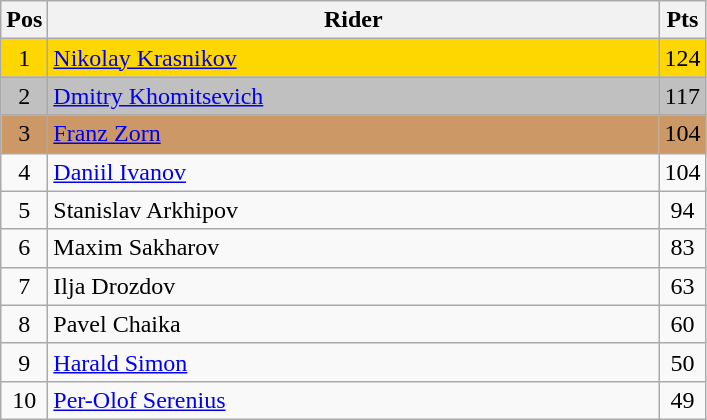<table class="wikitable" style="font-size: 100%">
<tr>
<th width=20>Pos</th>
<th width=400>Rider</th>
<th width=20>Pts</th>
</tr>
<tr align=center style="background-color: gold;">
<td>1</td>
<td align="left"> <a href='#'>Nikolay Krasnikov</a></td>
<td>124</td>
</tr>
<tr align=center style="background-color: silver;">
<td>2</td>
<td align="left"> <a href='#'>Dmitry Khomitsevich</a></td>
<td>117</td>
</tr>
<tr align=center style="background-color: #cc9966;">
<td>3</td>
<td align="left"> <a href='#'>Franz Zorn</a></td>
<td>104</td>
</tr>
<tr align=center>
<td>4</td>
<td align="left"> <a href='#'>Daniil Ivanov</a></td>
<td>104</td>
</tr>
<tr align=center>
<td>5</td>
<td align="left"> Stanislav Arkhipov</td>
<td>94</td>
</tr>
<tr align=center>
<td>6</td>
<td align="left"> Maxim Sakharov</td>
<td>83</td>
</tr>
<tr align=center>
<td>7</td>
<td align="left"> Ilja Drozdov</td>
<td>63</td>
</tr>
<tr align=center>
<td>8</td>
<td align="left"> Pavel Chaika</td>
<td>60</td>
</tr>
<tr align=center>
<td>9</td>
<td align="left"> <a href='#'>Harald Simon</a></td>
<td>50</td>
</tr>
<tr align=center>
<td>10</td>
<td align="left"> <a href='#'>Per-Olof Serenius</a></td>
<td>49</td>
</tr>
</table>
